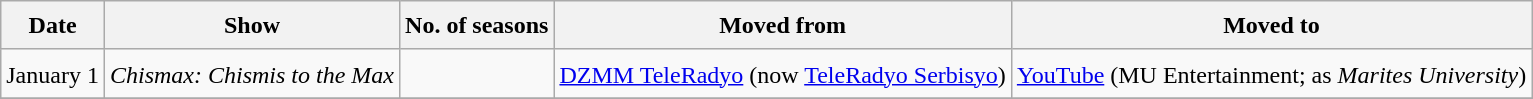<table class="wikitable" style="text-align:left; line-height:25px; width:auto;">
<tr>
<th>Date</th>
<th>Show</th>
<th>No. of seasons</th>
<th>Moved from</th>
<th>Moved to</th>
</tr>
<tr>
<td>January 1</td>
<td><em>Chismax: Chismis to the Max</em></td>
<td></td>
<td><a href='#'>DZMM TeleRadyo</a> (now <a href='#'>TeleRadyo Serbisyo</a>)</td>
<td><a href='#'>YouTube</a> (MU Entertainment; as <em>Marites University</em>)</td>
</tr>
<tr>
</tr>
</table>
